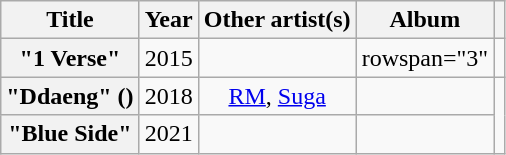<table class="wikitable plainrowheaders" style="text-align:center;">
<tr>
<th scope="col">Title</th>
<th scope="col">Year</th>
<th scope="col">Other artist(s)</th>
<th scope="col">Album</th>
<th scope="col"></th>
</tr>
<tr>
<th scope="row">"1 Verse"</th>
<td>2015</td>
<td></td>
<td>rowspan="3" </td>
<td></td>
</tr>
<tr>
<th scope="row">"Ddaeng" ()</th>
<td>2018</td>
<td><a href='#'>RM</a>, <a href='#'>Suga</a></td>
<td></td>
</tr>
<tr>
<th scope="row">"Blue Side"</th>
<td>2021</td>
<td></td>
<td></td>
</tr>
</table>
